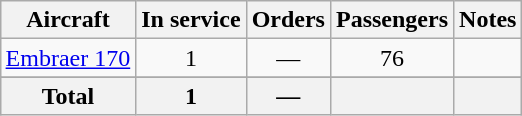<table class="wikitable" style="margin:1em auto; border-collapse:collapse;text-align:center">
<tr>
<th>Aircraft</th>
<th>In service</th>
<th>Orders</th>
<th>Passengers</th>
<th>Notes</th>
</tr>
<tr>
<td><a href='#'>Embraer 170</a></td>
<td>1</td>
<td>—</td>
<td>76</td>
<td></td>
</tr>
<tr>
</tr>
<tr>
<th>Total</th>
<th>1</th>
<th>—</th>
<th></th>
<th colspan="4"></th>
</tr>
</table>
